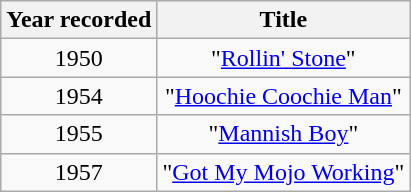<table class="wikitable">
<tr>
<th>Year recorded</th>
<th>Title</th>
</tr>
<tr style="text-align:center;">
<td>1950</td>
<td>"<a href='#'>Rollin' Stone</a>"</td>
</tr>
<tr style="text-align:center;">
<td>1954</td>
<td>"<a href='#'>Hoochie Coochie Man</a>"</td>
</tr>
<tr style="text-align:center;">
<td>1955</td>
<td>"<a href='#'>Mannish Boy</a>"</td>
</tr>
<tr style="text-align:center;">
<td>1957</td>
<td>"<a href='#'>Got My Mojo Working</a>"</td>
</tr>
</table>
